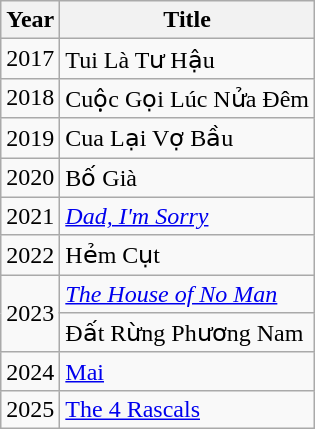<table class="wikitable">
<tr>
<th>Year</th>
<th>Title</th>
</tr>
<tr>
<td>2017</td>
<td>Tui Là Tư Hậu</td>
</tr>
<tr>
<td>2018</td>
<td>Cuộc Gọi Lúc Nửa Đêm</td>
</tr>
<tr>
<td>2019</td>
<td>Cua Lại Vợ Bầu</td>
</tr>
<tr>
<td>2020</td>
<td>Bố Già</td>
</tr>
<tr>
<td>2021</td>
<td><em><a href='#'>Dad, I'm Sorry</a></em></td>
</tr>
<tr>
<td>2022</td>
<td>Hẻm Cụt</td>
</tr>
<tr>
<td rowspan="2">2023</td>
<td><em><a href='#'>The House of No Man</a></em></td>
</tr>
<tr>
<td>Đất Rừng Phương Nam</td>
</tr>
<tr>
<td>2024</td>
<td><a href='#'>Mai</a><em></td>
</tr>
<tr>
<td>2025</td>
<td></em><a href='#'>The 4 Rascals</a><em></td>
</tr>
</table>
